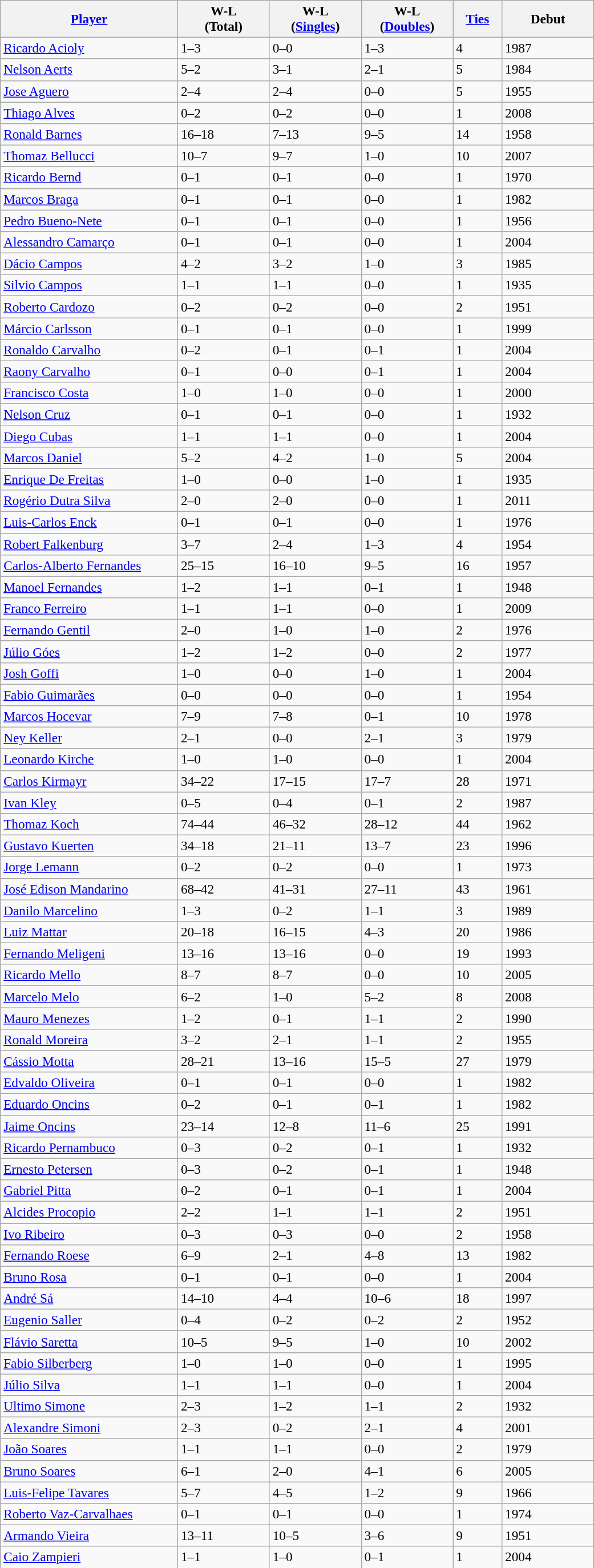<table class="wikitable sortable" style=font-size:97%>
<tr>
<th width=200><a href='#'>Player</a></th>
<th width=100>W-L<br>(Total)</th>
<th width=100>W-L<br>(<a href='#'>Singles</a>)</th>
<th width=100>W-L<br>(<a href='#'>Doubles</a>)</th>
<th width=50><a href='#'>Ties</a></th>
<th width=100>Debut</th>
</tr>
<tr>
<td><a href='#'>Ricardo Acioly</a></td>
<td>1–3</td>
<td>0–0</td>
<td>1–3</td>
<td>4</td>
<td>1987</td>
</tr>
<tr>
<td><a href='#'>Nelson Aerts</a></td>
<td>5–2</td>
<td>3–1</td>
<td>2–1</td>
<td>5</td>
<td>1984</td>
</tr>
<tr>
<td><a href='#'>Jose Aguero</a></td>
<td>2–4</td>
<td>2–4</td>
<td>0–0</td>
<td>5</td>
<td>1955</td>
</tr>
<tr>
<td><a href='#'>Thiago Alves</a></td>
<td>0–2</td>
<td>0–2</td>
<td>0–0</td>
<td>1</td>
<td>2008</td>
</tr>
<tr>
<td><a href='#'>Ronald Barnes</a></td>
<td>16–18</td>
<td>7–13</td>
<td>9–5</td>
<td>14</td>
<td>1958</td>
</tr>
<tr>
<td><a href='#'>Thomaz Bellucci</a></td>
<td>10–7</td>
<td>9–7</td>
<td>1–0</td>
<td>10</td>
<td>2007</td>
</tr>
<tr>
<td><a href='#'>Ricardo Bernd</a></td>
<td>0–1</td>
<td>0–1</td>
<td>0–0</td>
<td>1</td>
<td>1970</td>
</tr>
<tr>
<td><a href='#'>Marcos Braga</a></td>
<td>0–1</td>
<td>0–1</td>
<td>0–0</td>
<td>1</td>
<td>1982</td>
</tr>
<tr>
<td><a href='#'>Pedro Bueno-Nete</a></td>
<td>0–1</td>
<td>0–1</td>
<td>0–0</td>
<td>1</td>
<td>1956</td>
</tr>
<tr>
<td><a href='#'>Alessandro Camarço</a></td>
<td>0–1</td>
<td>0–1</td>
<td>0–0</td>
<td>1</td>
<td>2004</td>
</tr>
<tr>
<td><a href='#'>Dácio Campos</a></td>
<td>4–2</td>
<td>3–2</td>
<td>1–0</td>
<td>3</td>
<td>1985</td>
</tr>
<tr>
<td><a href='#'>Silvio Campos</a></td>
<td>1–1</td>
<td>1–1</td>
<td>0–0</td>
<td>1</td>
<td>1935</td>
</tr>
<tr>
<td><a href='#'>Roberto Cardozo</a></td>
<td>0–2</td>
<td>0–2</td>
<td>0–0</td>
<td>2</td>
<td>1951</td>
</tr>
<tr>
<td><a href='#'>Márcio Carlsson</a></td>
<td>0–1</td>
<td>0–1</td>
<td>0–0</td>
<td>1</td>
<td>1999</td>
</tr>
<tr>
<td><a href='#'>Ronaldo Carvalho</a></td>
<td>0–2</td>
<td>0–1</td>
<td>0–1</td>
<td>1</td>
<td>2004</td>
</tr>
<tr>
<td><a href='#'>Raony Carvalho</a></td>
<td>0–1</td>
<td>0–0</td>
<td>0–1</td>
<td>1</td>
<td>2004</td>
</tr>
<tr>
<td><a href='#'>Francisco Costa</a></td>
<td>1–0</td>
<td>1–0</td>
<td>0–0</td>
<td>1</td>
<td>2000</td>
</tr>
<tr>
<td><a href='#'>Nelson Cruz</a></td>
<td>0–1</td>
<td>0–1</td>
<td>0–0</td>
<td>1</td>
<td>1932</td>
</tr>
<tr>
<td><a href='#'>Diego Cubas</a></td>
<td>1–1</td>
<td>1–1</td>
<td>0–0</td>
<td>1</td>
<td>2004</td>
</tr>
<tr>
<td><a href='#'>Marcos Daniel</a></td>
<td>5–2</td>
<td>4–2</td>
<td>1–0</td>
<td>5</td>
<td>2004</td>
</tr>
<tr>
<td><a href='#'>Enrique De Freitas</a></td>
<td>1–0</td>
<td>0–0</td>
<td>1–0</td>
<td>1</td>
<td>1935</td>
</tr>
<tr>
<td><a href='#'>Rogério Dutra Silva</a></td>
<td>2–0</td>
<td>2–0</td>
<td>0–0</td>
<td>1</td>
<td>2011</td>
</tr>
<tr>
<td><a href='#'>Luis-Carlos Enck</a></td>
<td>0–1</td>
<td>0–1</td>
<td>0–0</td>
<td>1</td>
<td>1976</td>
</tr>
<tr>
<td><a href='#'>Robert Falkenburg</a></td>
<td>3–7</td>
<td>2–4</td>
<td>1–3</td>
<td>4</td>
<td>1954</td>
</tr>
<tr>
<td><a href='#'>Carlos-Alberto Fernandes</a></td>
<td>25–15</td>
<td>16–10</td>
<td>9–5</td>
<td>16</td>
<td>1957</td>
</tr>
<tr>
<td><a href='#'>Manoel Fernandes</a></td>
<td>1–2</td>
<td>1–1</td>
<td>0–1</td>
<td>1</td>
<td>1948</td>
</tr>
<tr>
<td><a href='#'>Franco Ferreiro</a></td>
<td>1–1</td>
<td>1–1</td>
<td>0–0</td>
<td>1</td>
<td>2009</td>
</tr>
<tr>
<td><a href='#'>Fernando Gentil</a></td>
<td>2–0</td>
<td>1–0</td>
<td>1–0</td>
<td>2</td>
<td>1976</td>
</tr>
<tr>
<td><a href='#'>Júlio Góes</a></td>
<td>1–2</td>
<td>1–2</td>
<td>0–0</td>
<td>2</td>
<td>1977</td>
</tr>
<tr>
<td><a href='#'>Josh Goffi</a></td>
<td>1–0</td>
<td>0–0</td>
<td>1–0</td>
<td>1</td>
<td>2004</td>
</tr>
<tr>
<td><a href='#'>Fabio Guimarães</a></td>
<td>0–0</td>
<td>0–0</td>
<td>0–0</td>
<td>1</td>
<td>1954</td>
</tr>
<tr>
<td><a href='#'>Marcos Hocevar</a></td>
<td>7–9</td>
<td>7–8</td>
<td>0–1</td>
<td>10</td>
<td>1978</td>
</tr>
<tr>
<td><a href='#'>Ney Keller</a></td>
<td>2–1</td>
<td>0–0</td>
<td>2–1</td>
<td>3</td>
<td>1979</td>
</tr>
<tr>
<td><a href='#'>Leonardo Kirche</a></td>
<td>1–0</td>
<td>1–0</td>
<td>0–0</td>
<td>1</td>
<td>2004</td>
</tr>
<tr>
<td><a href='#'>Carlos Kirmayr</a></td>
<td>34–22</td>
<td>17–15</td>
<td>17–7</td>
<td>28</td>
<td>1971</td>
</tr>
<tr>
<td><a href='#'>Ivan Kley</a></td>
<td>0–5</td>
<td>0–4</td>
<td>0–1</td>
<td>2</td>
<td>1987</td>
</tr>
<tr>
<td><a href='#'>Thomaz Koch</a></td>
<td>74–44</td>
<td>46–32</td>
<td>28–12</td>
<td>44</td>
<td>1962</td>
</tr>
<tr>
<td><a href='#'>Gustavo Kuerten</a></td>
<td>34–18</td>
<td>21–11</td>
<td>13–7</td>
<td>23</td>
<td>1996</td>
</tr>
<tr>
<td><a href='#'>Jorge Lemann</a></td>
<td>0–2</td>
<td>0–2</td>
<td>0–0</td>
<td>1</td>
<td>1973</td>
</tr>
<tr>
<td><a href='#'>José Edison Mandarino</a></td>
<td>68–42</td>
<td>41–31</td>
<td>27–11</td>
<td>43</td>
<td>1961</td>
</tr>
<tr>
<td><a href='#'>Danilo Marcelino</a></td>
<td>1–3</td>
<td>0–2</td>
<td>1–1</td>
<td>3</td>
<td>1989</td>
</tr>
<tr>
<td><a href='#'>Luiz Mattar</a></td>
<td>20–18</td>
<td>16–15</td>
<td>4–3</td>
<td>20</td>
<td>1986</td>
</tr>
<tr>
<td><a href='#'>Fernando Meligeni</a></td>
<td>13–16</td>
<td>13–16</td>
<td>0–0</td>
<td>19</td>
<td>1993</td>
</tr>
<tr>
<td><a href='#'>Ricardo Mello</a></td>
<td>8–7</td>
<td>8–7</td>
<td>0–0</td>
<td>10</td>
<td>2005</td>
</tr>
<tr>
<td><a href='#'>Marcelo Melo</a></td>
<td>6–2</td>
<td>1–0</td>
<td>5–2</td>
<td>8</td>
<td>2008</td>
</tr>
<tr>
<td><a href='#'>Mauro Menezes</a></td>
<td>1–2</td>
<td>0–1</td>
<td>1–1</td>
<td>2</td>
<td>1990</td>
</tr>
<tr>
<td><a href='#'>Ronald Moreira</a></td>
<td>3–2</td>
<td>2–1</td>
<td>1–1</td>
<td>2</td>
<td>1955</td>
</tr>
<tr>
<td><a href='#'>Cássio Motta</a></td>
<td>28–21</td>
<td>13–16</td>
<td>15–5</td>
<td>27</td>
<td>1979</td>
</tr>
<tr>
<td><a href='#'>Edvaldo Oliveira</a></td>
<td>0–1</td>
<td>0–1</td>
<td>0–0</td>
<td>1</td>
<td>1982</td>
</tr>
<tr>
<td><a href='#'>Eduardo Oncins</a></td>
<td>0–2</td>
<td>0–1</td>
<td>0–1</td>
<td>1</td>
<td>1982</td>
</tr>
<tr>
<td><a href='#'>Jaime Oncins</a></td>
<td>23–14</td>
<td>12–8</td>
<td>11–6</td>
<td>25</td>
<td>1991</td>
</tr>
<tr>
<td><a href='#'>Ricardo Pernambuco</a></td>
<td>0–3</td>
<td>0–2</td>
<td>0–1</td>
<td>1</td>
<td>1932</td>
</tr>
<tr>
<td><a href='#'>Ernesto Petersen</a></td>
<td>0–3</td>
<td>0–2</td>
<td>0–1</td>
<td>1</td>
<td>1948</td>
</tr>
<tr>
<td><a href='#'>Gabriel Pitta</a></td>
<td>0–2</td>
<td>0–1</td>
<td>0–1</td>
<td>1</td>
<td>2004</td>
</tr>
<tr>
<td><a href='#'>Alcides Procopio</a></td>
<td>2–2</td>
<td>1–1</td>
<td>1–1</td>
<td>2</td>
<td>1951</td>
</tr>
<tr>
<td><a href='#'>Ivo Ribeiro</a></td>
<td>0–3</td>
<td>0–3</td>
<td>0–0</td>
<td>2</td>
<td>1958</td>
</tr>
<tr>
<td><a href='#'>Fernando Roese</a></td>
<td>6–9</td>
<td>2–1</td>
<td>4–8</td>
<td>13</td>
<td>1982</td>
</tr>
<tr>
<td><a href='#'>Bruno Rosa</a></td>
<td>0–1</td>
<td>0–1</td>
<td>0–0</td>
<td>1</td>
<td>2004</td>
</tr>
<tr>
<td><a href='#'>André Sá</a></td>
<td>14–10</td>
<td>4–4</td>
<td>10–6</td>
<td>18</td>
<td>1997</td>
</tr>
<tr>
<td><a href='#'>Eugenio Saller</a></td>
<td>0–4</td>
<td>0–2</td>
<td>0–2</td>
<td>2</td>
<td>1952</td>
</tr>
<tr>
<td><a href='#'>Flávio Saretta</a></td>
<td>10–5</td>
<td>9–5</td>
<td>1–0</td>
<td>10</td>
<td>2002</td>
</tr>
<tr>
<td><a href='#'>Fabio Silberberg</a></td>
<td>1–0</td>
<td>1–0</td>
<td>0–0</td>
<td>1</td>
<td>1995</td>
</tr>
<tr>
<td><a href='#'>Júlio Silva</a></td>
<td>1–1</td>
<td>1–1</td>
<td>0–0</td>
<td>1</td>
<td>2004</td>
</tr>
<tr>
<td><a href='#'>Ultimo Simone</a></td>
<td>2–3</td>
<td>1–2</td>
<td>1–1</td>
<td>2</td>
<td>1932</td>
</tr>
<tr>
<td><a href='#'>Alexandre Simoni</a></td>
<td>2–3</td>
<td>0–2</td>
<td>2–1</td>
<td>4</td>
<td>2001</td>
</tr>
<tr>
<td><a href='#'>João Soares</a></td>
<td>1–1</td>
<td>1–1</td>
<td>0–0</td>
<td>2</td>
<td>1979</td>
</tr>
<tr>
<td><a href='#'>Bruno Soares</a></td>
<td>6–1</td>
<td>2–0</td>
<td>4–1</td>
<td>6</td>
<td>2005</td>
</tr>
<tr>
<td><a href='#'>Luis-Felipe Tavares</a></td>
<td>5–7</td>
<td>4–5</td>
<td>1–2</td>
<td>9</td>
<td>1966</td>
</tr>
<tr>
<td><a href='#'>Roberto Vaz-Carvalhaes</a></td>
<td>0–1</td>
<td>0–1</td>
<td>0–0</td>
<td>1</td>
<td>1974</td>
</tr>
<tr>
<td><a href='#'>Armando Vieira</a></td>
<td>13–11</td>
<td>10–5</td>
<td>3–6</td>
<td>9</td>
<td>1951</td>
</tr>
<tr>
<td><a href='#'>Caio Zampieri</a></td>
<td>1–1</td>
<td>1–0</td>
<td>0–1</td>
<td>1</td>
<td>2004</td>
</tr>
</table>
